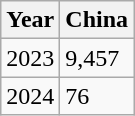<table class="wikitable">
<tr>
<th>Year</th>
<th>China</th>
</tr>
<tr>
<td>2023</td>
<td>9,457</td>
</tr>
<tr>
<td>2024</td>
<td>76</td>
</tr>
</table>
